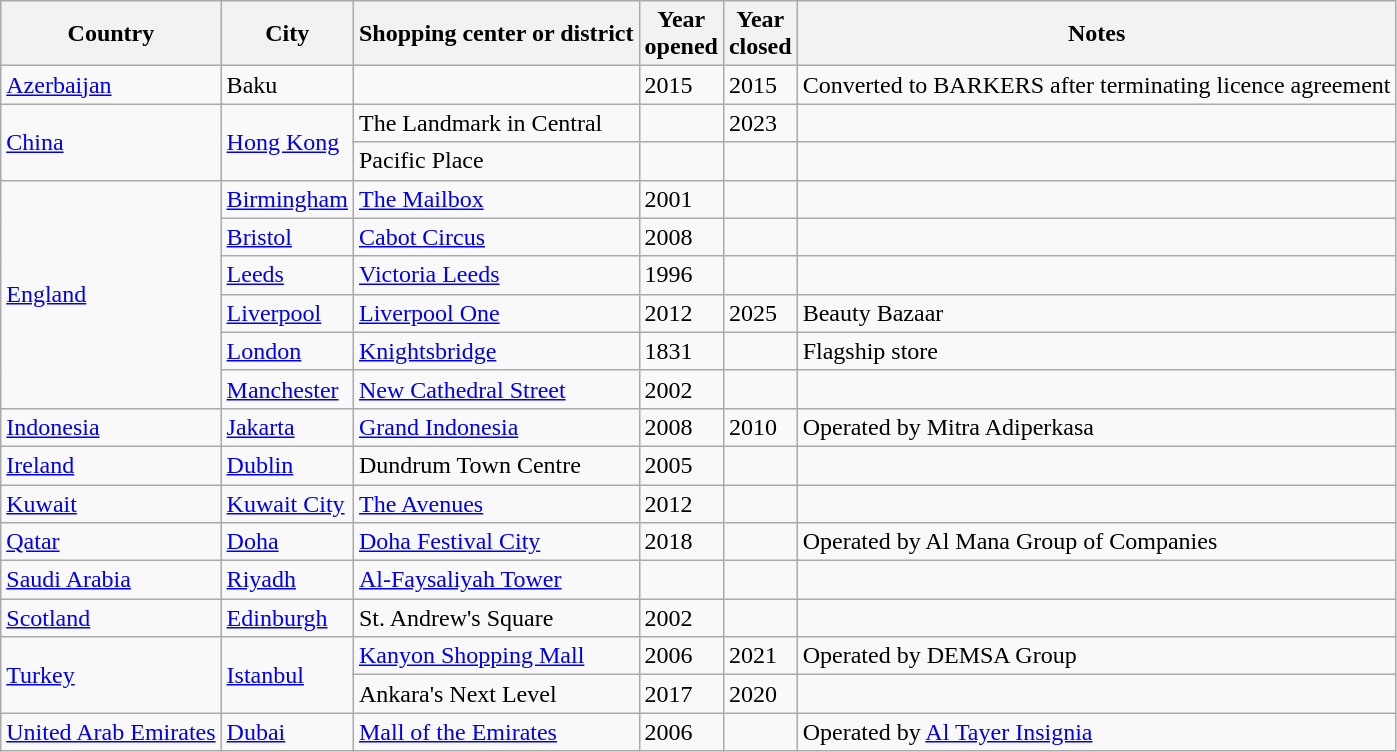<table class="wikitable sortable">
<tr>
<th>Country</th>
<th>City</th>
<th>Shopping center or district</th>
<th>Year<br>opened</th>
<th>Year<br>closed</th>
<th class="unsortable">Notes</th>
</tr>
<tr>
<td><a href='#'>Azerbaijan</a></td>
<td>Baku</td>
<td></td>
<td>2015</td>
<td>2015</td>
<td>Converted to BARKERS after terminating licence agreement</td>
</tr>
<tr>
<td rowspan="2"><a href='#'>China</a></td>
<td rowspan="2"><a href='#'>Hong Kong</a></td>
<td>The Landmark in Central</td>
<td></td>
<td>2023</td>
<td></td>
</tr>
<tr>
<td>Pacific Place</td>
<td></td>
<td></td>
<td></td>
</tr>
<tr>
<td rowspan="6"><a href='#'>England</a></td>
<td><a href='#'>Birmingham</a></td>
<td><a href='#'>The Mailbox</a></td>
<td>2001</td>
<td></td>
<td></td>
</tr>
<tr>
<td><a href='#'>Bristol</a></td>
<td><a href='#'>Cabot Circus</a></td>
<td>2008</td>
<td></td>
<td></td>
</tr>
<tr>
<td><a href='#'>Leeds</a></td>
<td><a href='#'>Victoria Leeds</a></td>
<td>1996</td>
<td></td>
<td></td>
</tr>
<tr>
<td><a href='#'>Liverpool</a></td>
<td><a href='#'>Liverpool One</a></td>
<td>2012</td>
<td>2025</td>
<td>Beauty Bazaar</td>
</tr>
<tr>
<td><a href='#'>London</a></td>
<td><a href='#'>Knightsbridge</a></td>
<td>1831</td>
<td></td>
<td>Flagship store</td>
</tr>
<tr>
<td><a href='#'>Manchester</a></td>
<td><a href='#'>New Cathedral Street</a></td>
<td>2002</td>
<td></td>
<td></td>
</tr>
<tr>
<td><a href='#'>Indonesia</a></td>
<td><a href='#'>Jakarta</a></td>
<td><a href='#'>Grand Indonesia</a></td>
<td>2008</td>
<td>2010</td>
<td>Operated by Mitra Adiperkasa</td>
</tr>
<tr>
<td><a href='#'>Ireland</a></td>
<td><a href='#'>Dublin</a></td>
<td>Dundrum Town Centre</td>
<td>2005</td>
<td></td>
<td></td>
</tr>
<tr>
<td><a href='#'>Kuwait</a></td>
<td><a href='#'>Kuwait City</a></td>
<td><a href='#'>The Avenues</a></td>
<td>2012</td>
<td></td>
<td></td>
</tr>
<tr>
<td><a href='#'>Qatar</a></td>
<td><a href='#'>Doha</a></td>
<td><a href='#'>Doha Festival City</a></td>
<td>2018</td>
<td></td>
<td>Operated by Al Mana Group of Companies</td>
</tr>
<tr>
<td><a href='#'>Saudi Arabia</a></td>
<td><a href='#'>Riyadh</a></td>
<td><a href='#'>Al-Faysaliyah Tower</a></td>
<td></td>
<td></td>
<td></td>
</tr>
<tr>
<td><a href='#'>Scotland</a></td>
<td><a href='#'>Edinburgh</a></td>
<td>St. Andrew's Square</td>
<td>2002</td>
<td></td>
<td></td>
</tr>
<tr>
<td rowspan="2"><a href='#'>Turkey</a></td>
<td rowspan="2"><a href='#'>Istanbul</a></td>
<td><a href='#'>Kanyon Shopping Mall</a></td>
<td>2006</td>
<td>2021</td>
<td>Operated by DEMSA Group</td>
</tr>
<tr>
<td>Ankara's Next Level</td>
<td>2017</td>
<td>2020</td>
<td></td>
</tr>
<tr>
<td><a href='#'>United Arab Emirates</a></td>
<td><a href='#'>Dubai</a></td>
<td><a href='#'>Mall of the Emirates</a></td>
<td>2006</td>
<td></td>
<td>Operated by <a href='#'>Al Tayer Insignia</a></td>
</tr>
</table>
